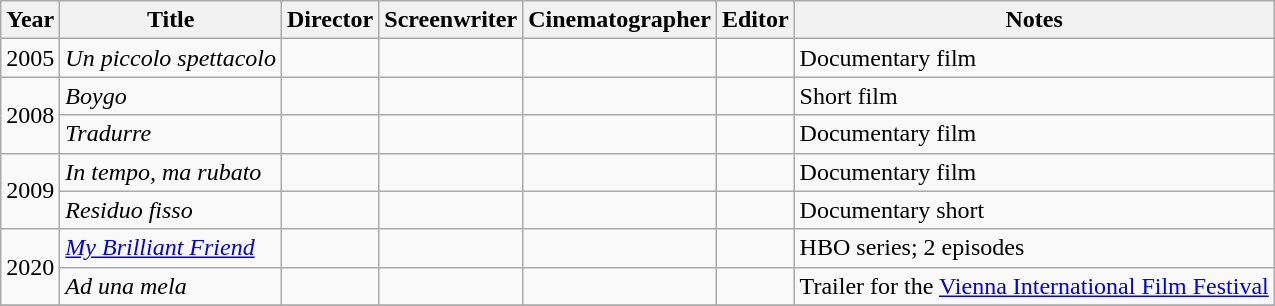<table class="wikitable unsortable">
<tr>
<th>Year</th>
<th>Title</th>
<th>Director</th>
<th>Screenwriter</th>
<th>Cinematographer</th>
<th>Editor</th>
<th>Notes</th>
</tr>
<tr>
<td align="center">2005</td>
<td align="left"><em>Un piccolo spettacolo</em></td>
<td></td>
<td></td>
<td></td>
<td></td>
<td>Documentary film</td>
</tr>
<tr>
<td rowspan="2" align="center">2008</td>
<td align="left"><em>Boygo</em></td>
<td></td>
<td></td>
<td></td>
<td></td>
<td>Short film</td>
</tr>
<tr>
<td align="left"><em>Tradurre</em></td>
<td></td>
<td></td>
<td></td>
<td></td>
<td>Documentary film</td>
</tr>
<tr>
<td rowspan="2" align="center">2009</td>
<td align="left"><em>In tempo, ma rubato</em></td>
<td></td>
<td></td>
<td></td>
<td></td>
<td>Documentary film</td>
</tr>
<tr>
<td align="left"><em>Residuo fisso</em></td>
<td></td>
<td></td>
<td></td>
<td></td>
<td>Documentary short</td>
</tr>
<tr>
<td rowspan="2" align="center">2020</td>
<td align="left"><em><a href='#'>My Brilliant Friend</a></em></td>
<td></td>
<td></td>
<td></td>
<td></td>
<td>HBO series; 2 episodes</td>
</tr>
<tr>
<td><em>Ad una mela</em></td>
<td></td>
<td></td>
<td></td>
<td></td>
<td>Trailer for the <a href='#'>Vienna International Film Festival</a></td>
</tr>
<tr>
</tr>
</table>
